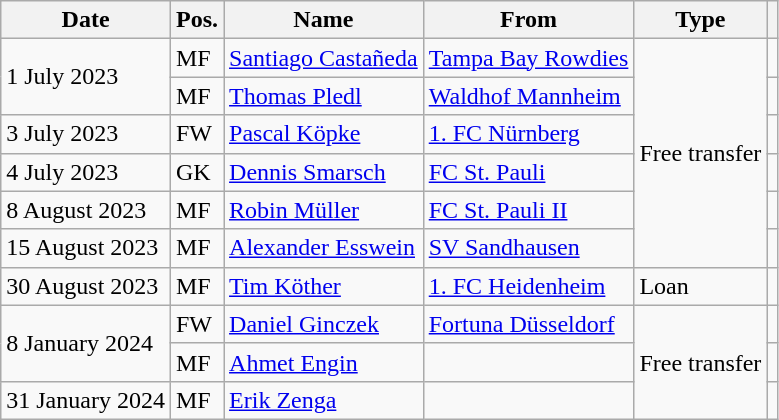<table class="wikitable">
<tr>
<th>Date</th>
<th>Pos.</th>
<th>Name</th>
<th>From</th>
<th>Type</th>
<th></th>
</tr>
<tr>
<td rowspan=2>1 July 2023</td>
<td>MF</td>
<td> <a href='#'>Santiago Castañeda</a></td>
<td> <a href='#'>Tampa Bay Rowdies</a></td>
<td rowspan=6>Free transfer</td>
<td></td>
</tr>
<tr>
<td>MF</td>
<td> <a href='#'>Thomas Pledl</a></td>
<td><a href='#'>Waldhof Mannheim</a></td>
<td></td>
</tr>
<tr>
<td>3 July 2023</td>
<td>FW</td>
<td> <a href='#'>Pascal Köpke</a></td>
<td><a href='#'>1. FC Nürnberg</a></td>
<td></td>
</tr>
<tr>
<td>4 July 2023</td>
<td>GK</td>
<td> <a href='#'>Dennis Smarsch</a></td>
<td><a href='#'>FC St. Pauli</a></td>
<td></td>
</tr>
<tr>
<td>8 August 2023</td>
<td>MF</td>
<td> <a href='#'>Robin Müller</a></td>
<td><a href='#'>FC St. Pauli II</a></td>
<td></td>
</tr>
<tr>
<td>15 August 2023</td>
<td>MF</td>
<td> <a href='#'>Alexander Esswein</a></td>
<td><a href='#'>SV Sandhausen</a></td>
<td></td>
</tr>
<tr>
<td>30 August 2023</td>
<td>MF</td>
<td> <a href='#'>Tim Köther</a></td>
<td><a href='#'>1. FC Heidenheim</a></td>
<td>Loan</td>
<td></td>
</tr>
<tr>
<td rowspan=2>8 January 2024</td>
<td>FW</td>
<td> <a href='#'>Daniel Ginczek</a></td>
<td><a href='#'>Fortuna Düsseldorf</a></td>
<td rowspan=3>Free transfer</td>
<td></td>
</tr>
<tr>
<td>MF</td>
<td> <a href='#'>Ahmet Engin</a></td>
<td></td>
<td></td>
</tr>
<tr>
<td>31 January 2024</td>
<td>MF</td>
<td> <a href='#'>Erik Zenga</a></td>
<td></td>
<td></td>
</tr>
</table>
